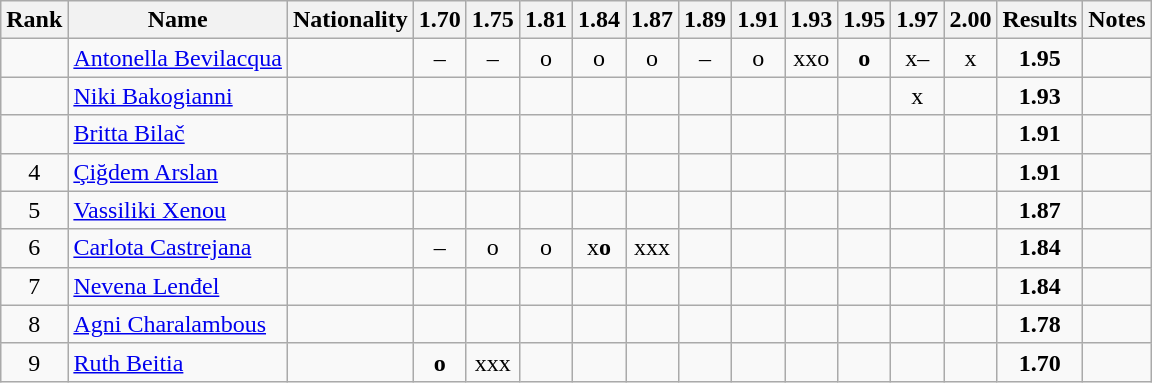<table class="wikitable sortable" style="text-align:center">
<tr>
<th>Rank</th>
<th>Name</th>
<th>Nationality</th>
<th>1.70</th>
<th>1.75</th>
<th>1.81</th>
<th>1.84</th>
<th>1.87</th>
<th>1.89</th>
<th>1.91</th>
<th>1.93</th>
<th>1.95</th>
<th>1.97</th>
<th>2.00</th>
<th>Results</th>
<th>Notes</th>
</tr>
<tr>
<td></td>
<td align=left><a href='#'>Antonella Bevilacqua</a></td>
<td align=left></td>
<td>–</td>
<td>–</td>
<td>o</td>
<td>o</td>
<td>o</td>
<td>–</td>
<td>o</td>
<td>xxo</td>
<td><strong>o</strong></td>
<td>x–</td>
<td>x</td>
<td><strong>1.95</strong></td>
<td></td>
</tr>
<tr>
<td></td>
<td align=left><a href='#'>Niki Bakogianni</a></td>
<td align=left></td>
<td></td>
<td></td>
<td></td>
<td></td>
<td></td>
<td></td>
<td></td>
<td></td>
<td></td>
<td>x</td>
<td></td>
<td><strong>1.93</strong></td>
<td></td>
</tr>
<tr>
<td></td>
<td align=left><a href='#'>Britta Bilač</a></td>
<td align=left></td>
<td></td>
<td></td>
<td></td>
<td></td>
<td></td>
<td></td>
<td></td>
<td></td>
<td></td>
<td></td>
<td></td>
<td><strong>1.91</strong></td>
<td></td>
</tr>
<tr>
<td>4</td>
<td align=left><a href='#'>Çiğdem Arslan</a></td>
<td align=left></td>
<td></td>
<td></td>
<td></td>
<td></td>
<td></td>
<td></td>
<td></td>
<td></td>
<td></td>
<td></td>
<td></td>
<td><strong>1.91</strong></td>
<td></td>
</tr>
<tr>
<td>5</td>
<td align=left><a href='#'>Vassiliki Xenou</a></td>
<td align=left></td>
<td></td>
<td></td>
<td></td>
<td></td>
<td></td>
<td></td>
<td></td>
<td></td>
<td></td>
<td></td>
<td></td>
<td><strong>1.87</strong></td>
<td></td>
</tr>
<tr>
<td>6</td>
<td align=left><a href='#'>Carlota Castrejana</a></td>
<td align=left></td>
<td>–</td>
<td>o</td>
<td>o</td>
<td>x<strong>o</strong></td>
<td>xxx</td>
<td></td>
<td></td>
<td></td>
<td></td>
<td></td>
<td></td>
<td><strong>1.84</strong></td>
<td></td>
</tr>
<tr>
<td>7</td>
<td align=left><a href='#'>Nevena Lenđel</a></td>
<td align=left></td>
<td></td>
<td></td>
<td></td>
<td></td>
<td></td>
<td></td>
<td></td>
<td></td>
<td></td>
<td></td>
<td></td>
<td><strong>1.84</strong></td>
<td></td>
</tr>
<tr>
<td>8</td>
<td align=left><a href='#'>Agni Charalambous</a></td>
<td align=left></td>
<td></td>
<td></td>
<td></td>
<td></td>
<td></td>
<td></td>
<td></td>
<td></td>
<td></td>
<td></td>
<td></td>
<td><strong>1.78</strong></td>
<td></td>
</tr>
<tr>
<td>9</td>
<td align=left><a href='#'>Ruth Beitia</a></td>
<td align=left></td>
<td><strong>o</strong></td>
<td>xxx</td>
<td></td>
<td></td>
<td></td>
<td></td>
<td></td>
<td></td>
<td></td>
<td></td>
<td></td>
<td><strong>1.70</strong></td>
<td></td>
</tr>
</table>
